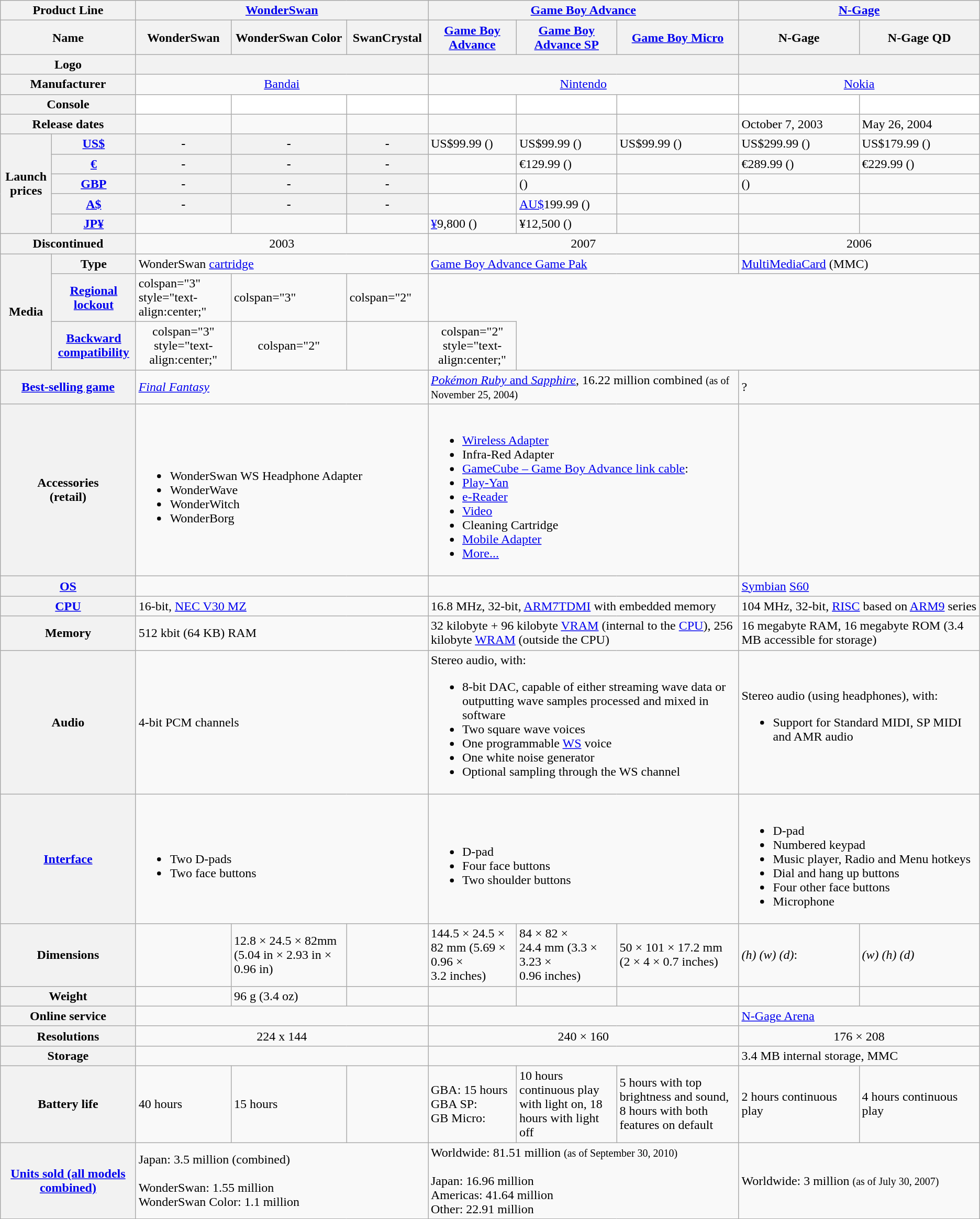<table class="wikitable">
<tr>
<th colspan="2" style="width: 5%">Product Line</th>
<th colspan="3" style="width: 20%;"><a href='#'>WonderSwan</a></th>
<th colspan="3" style="width: 25%;"><a href='#'>Game Boy Advance</a></th>
<th colspan="2" style="width: 20%;"><a href='#'>N-Gage</a></th>
</tr>
<tr>
<th colspan="2">Name</th>
<th>WonderSwan</th>
<th>WonderSwan Color</th>
<th>SwanCrystal</th>
<th><a href='#'>Game Boy Advance</a></th>
<th><a href='#'>Game Boy Advance SP</a></th>
<th><a href='#'>Game Boy Micro</a></th>
<th>N-Gage</th>
<th>N-Gage QD</th>
</tr>
<tr style="text-align:center;">
<th colspan="2">Logo</th>
<th colspan="3"></th>
<th colspan="3"></th>
<th colspan="2"></th>
</tr>
<tr style="text-align:center;">
<th colspan="2">Manufacturer</th>
<td colspan="3"><a href='#'>Bandai</a></td>
<td colspan="3"><a href='#'>Nintendo</a></td>
<td colspan="2"><a href='#'>Nokia</a></td>
</tr>
<tr style="text-align:center;">
<th colspan="2">Console</th>
<td style="background: white;"></td>
<td style="background: white;"></td>
<td style="background: white;"></td>
<td style="background: white;"></td>
<td style="background: white;"></td>
<td style="background: white;"></td>
<td style="background: white;"></td>
<td style="background: white;"></td>
</tr>
<tr>
<th colspan="2">Release dates</th>
<td></td>
<td></td>
<td></td>
<td></td>
<td></td>
<td><br></td>
<td>October 7, 2003</td>
<td>May 26, 2004</td>
</tr>
<tr>
<th rowspan="5">Launch prices</th>
<th><a href='#'>US$</a></th>
<th>-</th>
<th>-</th>
<th>-</th>
<td>US$99.99 ()</td>
<td>US$99.99 ()</td>
<td>US$99.99 ()</td>
<td>US$299.99 ()</td>
<td>US$179.99 ()</td>
</tr>
<tr>
<th><a href='#'>€</a></th>
<th>-</th>
<th>-</th>
<th>-</th>
<td></td>
<td>€129.99 ()</td>
<td></td>
<td>€289.99 ()</td>
<td>€229.99 ()</td>
</tr>
<tr>
<th><a href='#'>GBP</a></th>
<th>-</th>
<th>-</th>
<th>-</th>
<td></td>
<td> ()</td>
<td></td>
<td> ()</td>
<td></td>
</tr>
<tr>
<th><a href='#'>A$</a></th>
<th>-</th>
<th>-</th>
<th>-</th>
<td></td>
<td><a href='#'>AU$</a>199.99 ()</td>
<td></td>
<td></td>
<td></td>
</tr>
<tr>
<th><a href='#'>JP¥</a></th>
<td></td>
<td></td>
<td></td>
<td><a href='#'>¥</a>9,800 ()</td>
<td>¥12,500 ()</td>
<td></td>
<td></td>
<td></td>
</tr>
<tr style="text-align:center;">
<th colspan="2">Discontinued</th>
<td colspan="3">2003</td>
<td colspan="3">2007</td>
<td colspan="2">2006</td>
</tr>
<tr>
<th rowspan="3">Media</th>
<th>Type</th>
<td colspan="3">WonderSwan <a href='#'>cartridge</a></td>
<td colspan="3"><a href='#'>Game Boy Advance Game Pak</a></td>
<td colspan="2"><a href='#'>MultiMediaCard</a> (MMC)</td>
</tr>
<tr>
<th><a href='#'>Regional lockout</a></th>
<td>colspan="3" style="text-align:center;" </td>
<td>colspan="3" </td>
<td>colspan="2" </td>
</tr>
<tr style="text-align:center;">
<th><a href='#'>Backward compatibility</a></th>
<td>colspan="3" style="text-align:center;" </td>
<td>colspan="2" </td>
<td></td>
<td>colspan="2" style="text-align:center;" </td>
</tr>
<tr>
<th colspan="2"><a href='#'>Best-selling game</a></th>
<td colspan="3"><a href='#'><em>Final Fantasy</em></a></td>
<td colspan="3"><a href='#'><em>Pokémon Ruby</em> and <em>Sapphire</em></a>, 16.22 million combined <small>(as of November 25, 2004)</small></td>
<td colspan="2">?</td>
</tr>
<tr>
<th colspan="2">Accessories<br>(retail)</th>
<td colspan="3"><br><ul><li>WonderSwan WS Headphone Adapter</li><li>WonderWave</li><li>WonderWitch</li><li>WonderBorg</li></ul></td>
<td colspan="3"><br><ul><li><a href='#'>Wireless Adapter</a></li><li>Infra-Red Adapter</li><li><a href='#'>GameCube – Game Boy Advance link cable</a>:</li><li><a href='#'>Play-Yan</a></li><li><a href='#'>e-Reader</a></li><li><a href='#'>Video</a></li><li>Cleaning Cartridge</li><li><a href='#'>Mobile Adapter</a></li><li><a href='#'>More...</a></li></ul></td>
<td colspan="2"></td>
</tr>
<tr>
<th colspan="2"><a href='#'>OS</a></th>
<td colspan="3"></td>
<td colspan="3"></td>
<td colspan="2"><a href='#'>Symbian</a> <a href='#'>S60</a></td>
</tr>
<tr>
<th colspan="2"><a href='#'>CPU</a></th>
<td colspan="3">16-bit, <a href='#'>NEC V30 MZ</a></td>
<td colspan="3">16.8 MHz, 32-bit, <a href='#'>ARM7TDMI</a> with embedded memory</td>
<td colspan="2">104 MHz, 32-bit, <a href='#'>RISC</a> based on <a href='#'>ARM9</a> series</td>
</tr>
<tr>
<th colspan="2">Memory</th>
<td colspan="3">512 kbit (64 KB) RAM</td>
<td colspan="3">32 kilobyte + 96 kilobyte <a href='#'>VRAM</a> (internal to the <a href='#'>CPU</a>), 256 kilobyte <a href='#'>WRAM</a> (outside the CPU)</td>
<td colspan="2">16 megabyte RAM, 16 megabyte ROM (3.4 MB accessible for storage)</td>
</tr>
<tr>
<th colspan="2">Audio</th>
<td colspan="3">4-bit PCM channels</td>
<td colspan="3">Stereo audio, with:<br><ul><li>8-bit DAC, capable of either streaming wave data or outputting wave samples processed and mixed in software</li><li>Two square wave voices</li><li>One programmable <a href='#'>WS</a> voice</li><li>One white noise generator</li><li>Optional sampling through the WS channel</li></ul></td>
<td colspan="2">Stereo audio (using headphones), with:<br><ul><li>Support for Standard MIDI, SP MIDI and AMR audio</li></ul></td>
</tr>
<tr>
<th colspan="2"><a href='#'>Interface</a></th>
<td colspan="3"><br><ul><li>Two D-pads</li><li>Two face buttons</li></ul></td>
<td colspan="3"><br><ul><li>D-pad</li><li>Four face buttons</li><li>Two shoulder buttons</li></ul></td>
<td colspan="2"><br><ul><li>D-pad</li><li>Numbered keypad</li><li>Music player, Radio and Menu hotkeys</li><li>Dial and hang up buttons</li><li>Four other face buttons</li><li>Microphone</li></ul></td>
</tr>
<tr>
<th colspan="2">Dimensions</th>
<td></td>
<td>12.8 × 24.5 × 82mm (5.04 in × 2.93 in × 0.96 in)</td>
<td></td>
<td>144.5 × 24.5 × 82 mm (5.69 × 0.96 × 3.2 inches)</td>
<td>84 × 82 × 24.4 mm (3.3 × 3.23 × 0.96 inches)</td>
<td>50 × 101 × 17.2 mm (2 × 4 × 0.7 inches)</td>
<td> <em>(h)</em>  <em>(w)</em>  <em>(d)</em>:</td>
<td> <em>(w)</em>  <em>(h)</em>  <em>(d)</em></td>
</tr>
<tr>
<th colspan="2">Weight</th>
<td></td>
<td>96 g (3.4 oz)</td>
<td></td>
<td></td>
<td></td>
<td></td>
<td></td>
<td></td>
</tr>
<tr>
<th colspan="2">Online service</th>
<td colspan="3"></td>
<td colspan="3"></td>
<td colspan="2"><a href='#'>N-Gage Arena</a></td>
</tr>
<tr style="text-align:center;">
<th colspan="2">Resolutions</th>
<td colspan="3">224 x 144</td>
<td colspan="3">240 × 160</td>
<td colspan="2">176 × 208</td>
</tr>
<tr>
<th colspan="2">Storage</th>
<td colspan="3"></td>
<td colspan="3"></td>
<td colspan="2">3.4 MB internal storage, MMC</td>
</tr>
<tr>
<th colspan="2">Battery life</th>
<td>40 hours</td>
<td>15 hours</td>
<td></td>
<td>GBA: 15 hours<br>GBA SP: <br>GB Micro:</td>
<td>10 hours continuous play with light on, 18 hours with light off</td>
<td>5 hours with top brightness and sound, 8 hours with both features on default</td>
<td>2 hours continuous play</td>
<td>4 hours continuous play</td>
</tr>
<tr>
<th colspan="2"><a href='#'>Units sold (all models combined)</a></th>
<td colspan="3">Japan: 3.5 million (combined)<br><br>WonderSwan: 1.55 million <br>
WonderSwan Color: 1.1 million</td>
<td colspan="3">Worldwide: 81.51 million <small>(as of September 30, 2010)</small><br><br>Japan: 16.96 million<br>
Americas: 41.64 million <br>
Other: 22.91 million</td>
<td colspan="2">Worldwide: 3 million <small>(as of July 30, 2007)</small></td>
</tr>
</table>
